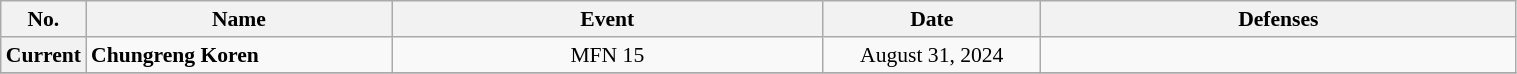<table class="wikitable" style="width:80%; font-size:90%">
<tr>
<th style= width:1%;">No.</th>
<th style= width:21%;">Name</th>
<th style= width:30%;">Event</th>
<th style=width:15%;">Date</th>
<th style= width:40%;">Defenses</th>
</tr>
<tr>
<th>Current</th>
<td> <strong>Chungreng Koren</strong><br></td>
<td align="center">MFN 15 <br></td>
<td align="center">August 31, 2024</td>
<td align="center"></td>
</tr>
<tr>
</tr>
</table>
